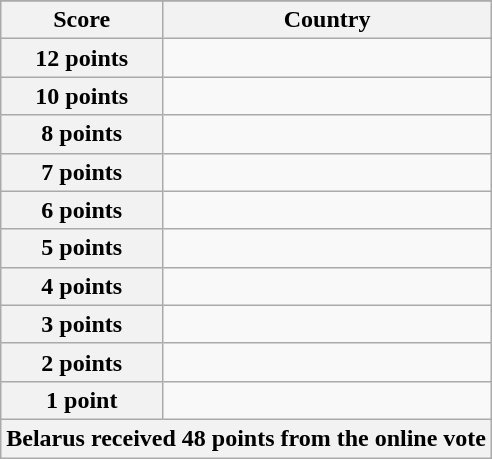<table class="wikitable">
<tr>
</tr>
<tr>
<th scope="col" width="33%">Score</th>
<th scope="col">Country</th>
</tr>
<tr>
<th scope="row">12 points</th>
<td></td>
</tr>
<tr>
<th scope="row">10 points</th>
<td></td>
</tr>
<tr>
<th scope="row">8 points</th>
<td></td>
</tr>
<tr>
<th scope="row">7 points</th>
<td></td>
</tr>
<tr>
<th scope="row">6 points</th>
<td></td>
</tr>
<tr>
<th scope="row">5 points</th>
<td></td>
</tr>
<tr>
<th scope="row">4 points</th>
<td></td>
</tr>
<tr>
<th scope="row">3 points</th>
<td></td>
</tr>
<tr>
<th scope="row">2 points</th>
<td></td>
</tr>
<tr>
<th scope="row">1 point</th>
<td></td>
</tr>
<tr>
<th colspan="2">Belarus received 48 points from the online vote</th>
</tr>
</table>
